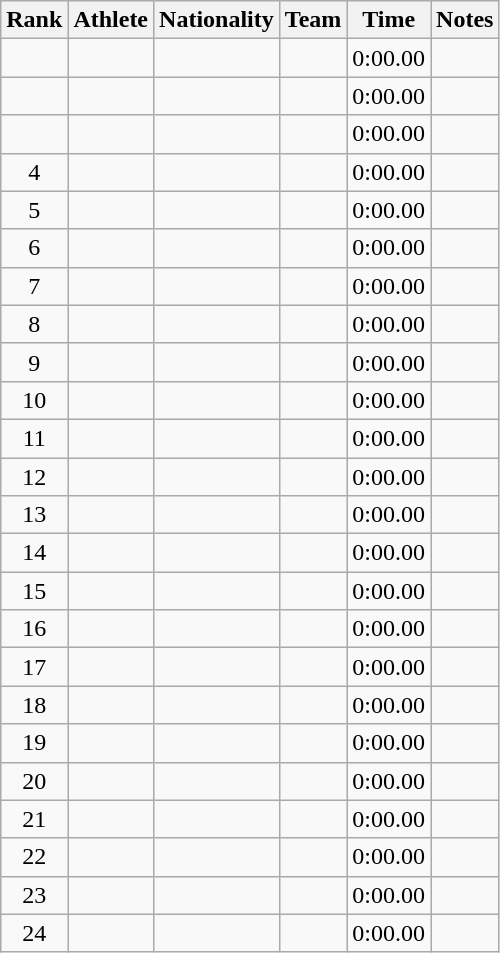<table class="wikitable sortable plainrowheaders" style="text-align:center">
<tr>
<th scope="col">Rank</th>
<th scope="col">Athlete</th>
<th scope="col">Nationality</th>
<th scope="col">Team</th>
<th scope="col">Time</th>
<th scope="col">Notes</th>
</tr>
<tr>
<td></td>
<td align=left></td>
<td align=left></td>
<td></td>
<td>0:00.00</td>
<td></td>
</tr>
<tr>
<td></td>
<td align=left></td>
<td align=left></td>
<td></td>
<td>0:00.00</td>
<td></td>
</tr>
<tr>
<td></td>
<td align=left></td>
<td align=left></td>
<td></td>
<td>0:00.00</td>
<td></td>
</tr>
<tr>
<td>4</td>
<td align=left></td>
<td align=left></td>
<td></td>
<td>0:00.00</td>
<td></td>
</tr>
<tr>
<td>5</td>
<td align=left></td>
<td align=left></td>
<td></td>
<td>0:00.00</td>
<td></td>
</tr>
<tr>
<td>6</td>
<td align=left></td>
<td align=left></td>
<td></td>
<td>0:00.00</td>
<td></td>
</tr>
<tr>
<td>7</td>
<td align=left></td>
<td align=left></td>
<td></td>
<td>0:00.00</td>
<td></td>
</tr>
<tr>
<td>8</td>
<td align=left></td>
<td align=left></td>
<td></td>
<td>0:00.00</td>
<td></td>
</tr>
<tr>
<td>9</td>
<td align=left></td>
<td align=left></td>
<td></td>
<td>0:00.00</td>
<td></td>
</tr>
<tr>
<td>10</td>
<td align=left></td>
<td align=left></td>
<td></td>
<td>0:00.00</td>
<td></td>
</tr>
<tr>
<td>11</td>
<td align=left></td>
<td align=left></td>
<td></td>
<td>0:00.00</td>
<td></td>
</tr>
<tr>
<td>12</td>
<td align=left></td>
<td align=left></td>
<td></td>
<td>0:00.00</td>
<td></td>
</tr>
<tr>
<td>13</td>
<td align=left></td>
<td align=left></td>
<td></td>
<td>0:00.00</td>
<td></td>
</tr>
<tr>
<td>14</td>
<td align=left></td>
<td align=left></td>
<td></td>
<td>0:00.00</td>
<td></td>
</tr>
<tr>
<td>15</td>
<td align=left></td>
<td align=left></td>
<td></td>
<td>0:00.00</td>
<td></td>
</tr>
<tr>
<td>16</td>
<td align=left></td>
<td align=left></td>
<td></td>
<td>0:00.00</td>
<td></td>
</tr>
<tr>
<td>17</td>
<td align=left></td>
<td align=left></td>
<td></td>
<td>0:00.00</td>
<td></td>
</tr>
<tr>
<td>18</td>
<td align=left></td>
<td align=left></td>
<td></td>
<td>0:00.00</td>
<td></td>
</tr>
<tr>
<td>19</td>
<td align=left></td>
<td align=left></td>
<td></td>
<td>0:00.00</td>
<td></td>
</tr>
<tr>
<td>20</td>
<td align=left></td>
<td align=left></td>
<td></td>
<td>0:00.00</td>
<td></td>
</tr>
<tr>
<td>21</td>
<td align=left></td>
<td align=left></td>
<td></td>
<td>0:00.00</td>
<td></td>
</tr>
<tr>
<td>22</td>
<td align=left></td>
<td align=left></td>
<td></td>
<td>0:00.00</td>
<td></td>
</tr>
<tr>
<td>23</td>
<td align=left></td>
<td align=left></td>
<td></td>
<td>0:00.00</td>
<td></td>
</tr>
<tr>
<td>24</td>
<td align=left></td>
<td align=left></td>
<td></td>
<td>0:00.00</td>
<td></td>
</tr>
</table>
